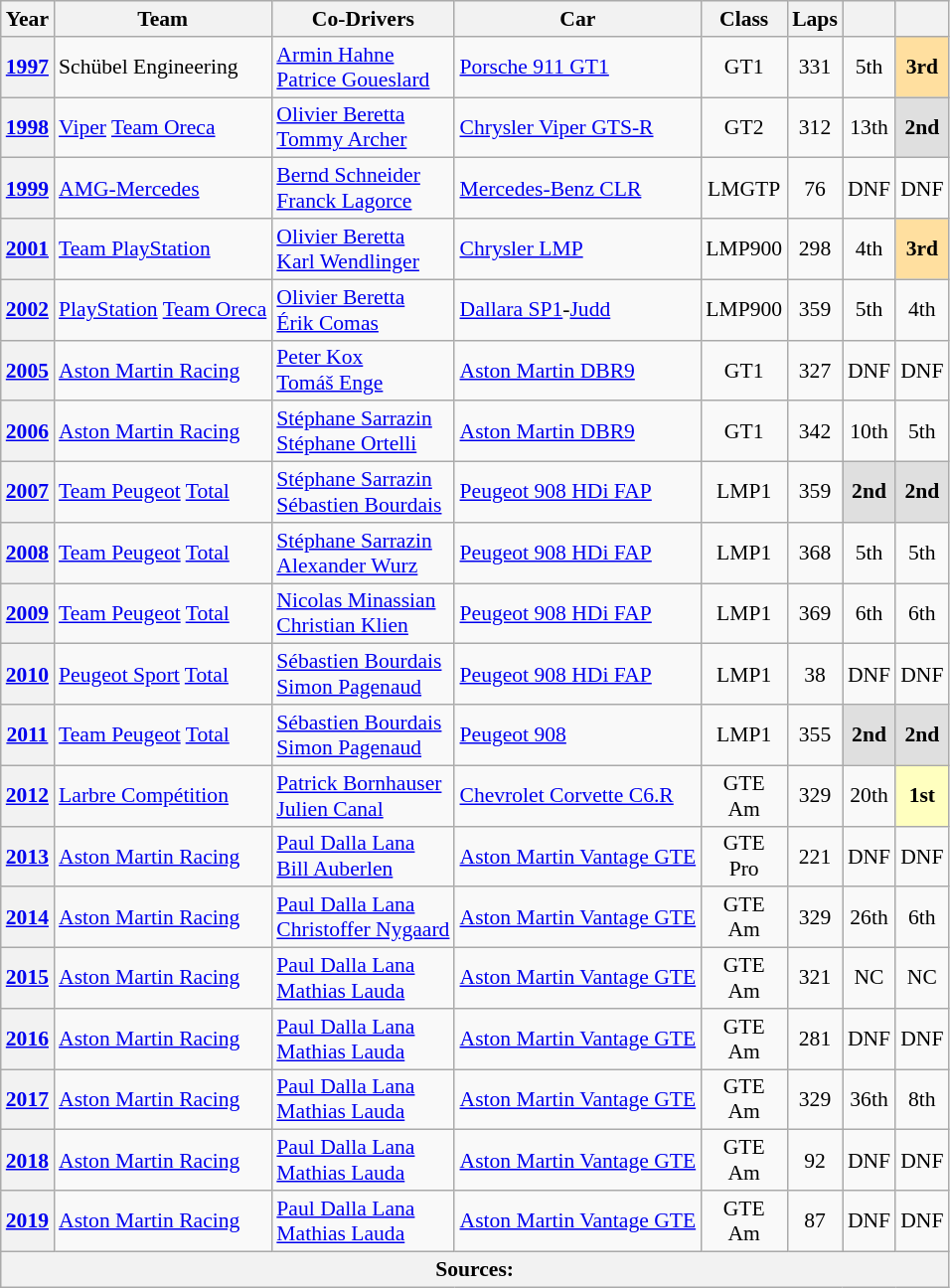<table class="wikitable" style="text-align:center; font-size:90%">
<tr>
<th>Year</th>
<th>Team</th>
<th>Co-Drivers</th>
<th>Car</th>
<th>Class</th>
<th>Laps</th>
<th></th>
<th></th>
</tr>
<tr>
<th><a href='#'>1997</a></th>
<td align="left"> Schübel Engineering</td>
<td align="left"> <a href='#'>Armin Hahne</a><br> <a href='#'>Patrice Goueslard</a></td>
<td align="left"><a href='#'>Porsche 911 GT1</a></td>
<td>GT1</td>
<td>331</td>
<td>5th</td>
<td style="background:#ffdf9f;"><strong>3rd</strong></td>
</tr>
<tr>
<th><a href='#'>1998</a></th>
<td align="left"> <a href='#'>Viper</a> <a href='#'>Team Oreca</a></td>
<td align="left"> <a href='#'>Olivier Beretta</a><br> <a href='#'>Tommy Archer</a></td>
<td align="left"><a href='#'>Chrysler Viper GTS-R</a></td>
<td>GT2</td>
<td>312</td>
<td>13th</td>
<td style="background:#dfdfdf;"><strong>2nd</strong></td>
</tr>
<tr>
<th><a href='#'>1999</a></th>
<td align="left"> <a href='#'>AMG-Mercedes</a></td>
<td align="left"> <a href='#'>Bernd Schneider</a><br> <a href='#'>Franck Lagorce</a></td>
<td align="left"><a href='#'>Mercedes-Benz CLR</a></td>
<td>LMGTP</td>
<td>76</td>
<td>DNF</td>
<td>DNF</td>
</tr>
<tr>
<th><a href='#'>2001</a></th>
<td align="left"> <a href='#'>Team PlayStation</a></td>
<td align="left"> <a href='#'>Olivier Beretta</a><br> <a href='#'>Karl Wendlinger</a></td>
<td align="left"><a href='#'>Chrysler LMP</a></td>
<td>LMP900</td>
<td>298</td>
<td>4th</td>
<td style="background:#ffdf9f;"><strong>3rd</strong></td>
</tr>
<tr>
<th><a href='#'>2002</a></th>
<td align="left" nowrap> <a href='#'>PlayStation</a> <a href='#'>Team Oreca</a></td>
<td align="left"> <a href='#'>Olivier Beretta</a><br> <a href='#'>Érik Comas</a></td>
<td align="left"><a href='#'>Dallara SP1</a>-<a href='#'>Judd</a></td>
<td>LMP900</td>
<td>359</td>
<td>5th</td>
<td>4th</td>
</tr>
<tr>
<th><a href='#'>2005</a></th>
<td align="left"> <a href='#'>Aston Martin Racing</a></td>
<td align="left"> <a href='#'>Peter Kox</a><br> <a href='#'>Tomáš Enge</a></td>
<td align="left"><a href='#'>Aston Martin DBR9</a></td>
<td>GT1</td>
<td>327</td>
<td>DNF</td>
<td>DNF</td>
</tr>
<tr>
<th><a href='#'>2006</a></th>
<td align="left"> <a href='#'>Aston Martin Racing</a></td>
<td align="left"> <a href='#'>Stéphane Sarrazin</a><br> <a href='#'>Stéphane Ortelli</a></td>
<td align="left"><a href='#'>Aston Martin DBR9</a></td>
<td>GT1</td>
<td>342</td>
<td>10th</td>
<td>5th</td>
</tr>
<tr>
<th><a href='#'>2007</a></th>
<td align="left"> <a href='#'>Team Peugeot</a> <a href='#'>Total</a></td>
<td align="left" nowrap> <a href='#'>Stéphane Sarrazin</a><br> <a href='#'>Sébastien Bourdais</a></td>
<td align="left"><a href='#'>Peugeot 908 HDi FAP</a></td>
<td>LMP1</td>
<td>359</td>
<td style="background:#dfdfdf;"><strong>2nd</strong></td>
<td style="background:#dfdfdf;"><strong>2nd</strong></td>
</tr>
<tr>
<th><a href='#'>2008</a></th>
<td align="left"> <a href='#'>Team Peugeot</a> <a href='#'>Total</a></td>
<td align="left"> <a href='#'>Stéphane Sarrazin</a><br> <a href='#'>Alexander Wurz</a></td>
<td align="left"><a href='#'>Peugeot 908 HDi FAP</a></td>
<td>LMP1</td>
<td>368</td>
<td>5th</td>
<td>5th</td>
</tr>
<tr>
<th><a href='#'>2009</a></th>
<td align="left"> <a href='#'>Team Peugeot</a> <a href='#'>Total</a></td>
<td align="left"> <a href='#'>Nicolas Minassian</a><br> <a href='#'>Christian Klien</a></td>
<td align="left"><a href='#'>Peugeot 908 HDi FAP</a></td>
<td>LMP1</td>
<td>369</td>
<td>6th</td>
<td>6th</td>
</tr>
<tr>
<th><a href='#'>2010</a></th>
<td align="left"> <a href='#'>Peugeot Sport</a> <a href='#'>Total</a></td>
<td align="left"> <a href='#'>Sébastien Bourdais</a><br> <a href='#'>Simon Pagenaud</a></td>
<td align="left"><a href='#'>Peugeot 908 HDi FAP</a></td>
<td>LMP1</td>
<td>38</td>
<td>DNF</td>
<td>DNF</td>
</tr>
<tr>
<th><a href='#'>2011</a></th>
<td align="left"> <a href='#'>Team Peugeot</a> <a href='#'>Total</a></td>
<td align="left"> <a href='#'>Sébastien Bourdais</a><br> <a href='#'>Simon Pagenaud</a></td>
<td align="left"><a href='#'>Peugeot 908</a></td>
<td>LMP1</td>
<td>355</td>
<td style="background:#dfdfdf;"><strong>2nd</strong></td>
<td style="background:#dfdfdf;"><strong>2nd</strong></td>
</tr>
<tr>
<th><a href='#'>2012</a></th>
<td align="left"> <a href='#'>Larbre Compétition</a></td>
<td align="left"> <a href='#'>Patrick Bornhauser</a><br> <a href='#'>Julien Canal</a></td>
<td align="left"><a href='#'>Chevrolet Corvette C6.R</a></td>
<td>GTE<br>Am</td>
<td>329</td>
<td>20th</td>
<td style="background:#ffffbf;"><strong>1st</strong></td>
</tr>
<tr>
<th><a href='#'>2013</a></th>
<td align="left"> <a href='#'>Aston Martin Racing</a></td>
<td align="left"> <a href='#'>Paul Dalla Lana</a><br> <a href='#'>Bill Auberlen</a></td>
<td align="left"><a href='#'>Aston Martin Vantage GTE</a></td>
<td>GTE<br>Pro</td>
<td>221</td>
<td>DNF</td>
<td>DNF</td>
</tr>
<tr>
<th><a href='#'>2014</a></th>
<td align="left"> <a href='#'>Aston Martin Racing</a></td>
<td align="left"> <a href='#'>Paul Dalla Lana</a><br> <a href='#'>Christoffer Nygaard</a></td>
<td align="left"><a href='#'>Aston Martin Vantage GTE</a></td>
<td>GTE<br>Am</td>
<td>329</td>
<td>26th</td>
<td>6th</td>
</tr>
<tr>
<th><a href='#'>2015</a></th>
<td align="left"> <a href='#'>Aston Martin Racing</a></td>
<td align="left"> <a href='#'>Paul Dalla Lana</a><br> <a href='#'>Mathias Lauda</a></td>
<td align="left"><a href='#'>Aston Martin Vantage GTE</a></td>
<td>GTE<br>Am</td>
<td>321</td>
<td>NC</td>
<td>NC</td>
</tr>
<tr>
<th><a href='#'>2016</a></th>
<td align="left"> <a href='#'>Aston Martin Racing</a></td>
<td align="left"> <a href='#'>Paul Dalla Lana</a><br> <a href='#'>Mathias Lauda</a></td>
<td align="left"><a href='#'>Aston Martin Vantage GTE</a></td>
<td>GTE<br>Am</td>
<td>281</td>
<td>DNF</td>
<td>DNF</td>
</tr>
<tr>
<th><a href='#'>2017</a></th>
<td align="left"> <a href='#'>Aston Martin Racing</a></td>
<td align="left"> <a href='#'>Paul Dalla Lana</a><br> <a href='#'>Mathias Lauda</a></td>
<td align="left"><a href='#'>Aston Martin Vantage GTE</a></td>
<td>GTE<br>Am</td>
<td>329</td>
<td>36th</td>
<td>8th</td>
</tr>
<tr>
<th><a href='#'>2018</a></th>
<td align="left"> <a href='#'>Aston Martin Racing</a></td>
<td align="left"> <a href='#'>Paul Dalla Lana</a><br> <a href='#'>Mathias Lauda</a></td>
<td align="left"><a href='#'>Aston Martin Vantage GTE</a></td>
<td>GTE<br>Am</td>
<td>92</td>
<td>DNF</td>
<td>DNF</td>
</tr>
<tr>
<th><a href='#'>2019</a></th>
<td align="left"> <a href='#'>Aston Martin Racing</a></td>
<td align="left"> <a href='#'>Paul Dalla Lana</a><br> <a href='#'>Mathias Lauda</a></td>
<td align="left" nowrap><a href='#'>Aston Martin Vantage GTE</a></td>
<td>GTE<br>Am</td>
<td>87</td>
<td>DNF</td>
<td>DNF</td>
</tr>
<tr>
<th colspan="8">Sources:</th>
</tr>
</table>
